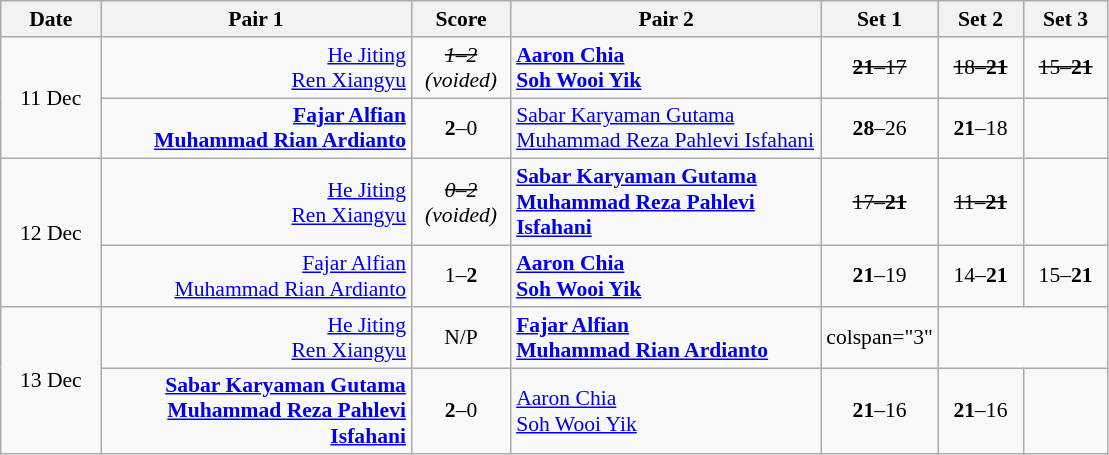<table class="wikitable" style="text-align: center; font-size:90%">
<tr>
<th width="60">Date</th>
<th width="200">Pair 1</th>
<th width="60">Score</th>
<th width="200">Pair 2</th>
<th width="50">Set 1</th>
<th width="50">Set 2</th>
<th width="50">Set 3</th>
</tr>
<tr>
<td rowspan="2">11 Dec</td>
<td style="text-align:right"><a href='#'>He Jiting</a>  <br><a href='#'>Ren Xiangyu</a> </td>
<td style="text-align:center"><s><em>1–2</em></s><br><em>(voided)</em></td>
<td style="text-align:left"><strong> <a href='#'>Aaron Chia</a><br> <a href='#'>Soh Wooi Yik</a></strong></td>
<td><s><strong>21</strong>–17</s></td>
<td><s>18–<strong>21</strong></s></td>
<td><s>15–<strong>21</strong></s></td>
</tr>
<tr>
<td style="text-align:right"><strong><a href='#'>Fajar Alfian</a>  <br><a href='#'>Muhammad Rian Ardianto</a> </strong></td>
<td style="text-align:center"><strong>2</strong>–0</td>
<td style="text-align:left"> <a href='#'>Sabar Karyaman Gutama</a><br> <a href='#'>Muhammad Reza Pahlevi Isfahani</a></td>
<td><strong>28</strong>–26</td>
<td><strong>21</strong>–18</td>
<td></td>
</tr>
<tr>
<td rowspan="2">12 Dec</td>
<td style="text-align:right"><a href='#'>He Jiting</a> <br><a href='#'>Ren Xiangyu</a> </td>
<td style="text-align:center"><s><em>0–2</em></s><br><em>(voided)</em></td>
<td style="text-align:left"><strong> <a href='#'>Sabar Karyaman Gutama</a><br> <a href='#'>Muhammad Reza Pahlevi Isfahani</a></strong></td>
<td><s>17–<strong>21</strong></s></td>
<td><s>11–<strong>21</strong></s></td>
<td></td>
</tr>
<tr>
<td style="text-align:right"><a href='#'>Fajar Alfian</a> <br><a href='#'>Muhammad Rian Ardianto</a> </td>
<td style="text-align:center">1–<strong>2</strong></td>
<td style="text-align:left"><strong> <a href='#'>Aaron Chia</a><br> <a href='#'>Soh Wooi Yik</a></strong></td>
<td><strong>21</strong>–19</td>
<td>14–<strong>21</strong></td>
<td>15–<strong>21</strong></td>
</tr>
<tr>
<td rowspan="2">13 Dec</td>
<td style="text-align:right"><a href='#'>He Jiting</a> <br><a href='#'>Ren Xiangyu</a> </td>
<td style="text-align:center">N/P</td>
<td style="text-align:left"><strong> <a href='#'>Fajar Alfian</a><br> <a href='#'>Muhammad Rian Ardianto</a></strong></td>
<td>colspan="3" </td>
</tr>
<tr>
<td style="text-align:right"><strong><a href='#'>Sabar Karyaman Gutama</a> <br><a href='#'>Muhammad Reza Pahlevi Isfahani</a> </strong></td>
<td style="text-align:center"><strong>2</strong>–0</td>
<td style="text-align:left"> <a href='#'>Aaron Chia</a><br> <a href='#'>Soh Wooi Yik</a></td>
<td><strong>21</strong>–16</td>
<td><strong>21</strong>–16</td>
<td></td>
</tr>
</table>
